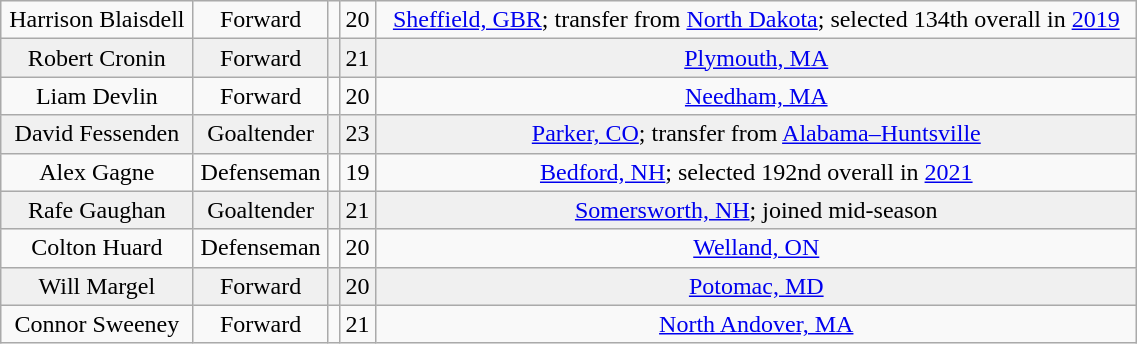<table class="wikitable" width="60%">
<tr align="center" bgcolor="">
<td>Harrison Blaisdell</td>
<td>Forward</td>
<td></td>
<td>20</td>
<td><a href='#'>Sheffield, GBR</a>; transfer from <a href='#'>North Dakota</a>; selected 134th overall in <a href='#'>2019</a></td>
</tr>
<tr align="center" bgcolor="f0f0f0">
<td>Robert Cronin</td>
<td>Forward</td>
<td></td>
<td>21</td>
<td><a href='#'>Plymouth, MA</a></td>
</tr>
<tr align="center" bgcolor="">
<td>Liam Devlin</td>
<td>Forward</td>
<td></td>
<td>20</td>
<td><a href='#'>Needham, MA</a></td>
</tr>
<tr align="center" bgcolor="f0f0f0">
<td>David Fessenden</td>
<td>Goaltender</td>
<td></td>
<td>23</td>
<td><a href='#'>Parker, CO</a>; transfer from <a href='#'>Alabama–Huntsville</a></td>
</tr>
<tr align="center" bgcolor="">
<td>Alex Gagne</td>
<td>Defenseman</td>
<td></td>
<td>19</td>
<td><a href='#'>Bedford, NH</a>; selected 192nd overall in <a href='#'>2021</a></td>
</tr>
<tr align="center" bgcolor="f0f0f0">
<td>Rafe Gaughan</td>
<td>Goaltender</td>
<td></td>
<td>21</td>
<td><a href='#'>Somersworth, NH</a>; joined mid-season</td>
</tr>
<tr align="center" bgcolor="">
<td>Colton Huard</td>
<td>Defenseman</td>
<td></td>
<td>20</td>
<td><a href='#'>Welland, ON</a></td>
</tr>
<tr align="center" bgcolor="f0f0f0">
<td>Will Margel</td>
<td>Forward</td>
<td></td>
<td>20</td>
<td><a href='#'>Potomac, MD</a></td>
</tr>
<tr align="center" bgcolor="">
<td>Connor Sweeney</td>
<td>Forward</td>
<td></td>
<td>21</td>
<td><a href='#'>North Andover, MA</a></td>
</tr>
</table>
